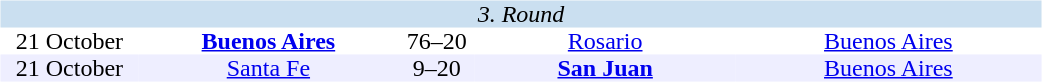<table width=700>
<tr>
<td width=700 valign="top"><br><table border=0 cellspacing=0 cellpadding=0 style="text-align:center;border-collapse:collapse" width=100%>
<tr bgcolor="#CADFF0">
<td colspan="5"><em>3. Round</em></td>
</tr>
<tr>
<td width=90>21 October</td>
<td width=170><strong><a href='#'>Buenos Aires</a></strong></td>
<td width=50>76–20</td>
<td width=170><a href='#'>Rosario</a></td>
<td width=200><a href='#'>Buenos Aires</a></td>
</tr>
<tr bgcolor=#EEEEFF>
<td width=90>21 October</td>
<td width=170><a href='#'>Santa Fe</a></td>
<td width=50>9–20</td>
<td width=170><strong><a href='#'>San Juan</a></strong></td>
<td width=200><a href='#'>Buenos Aires</a></td>
</tr>
</table>
</td>
</tr>
</table>
